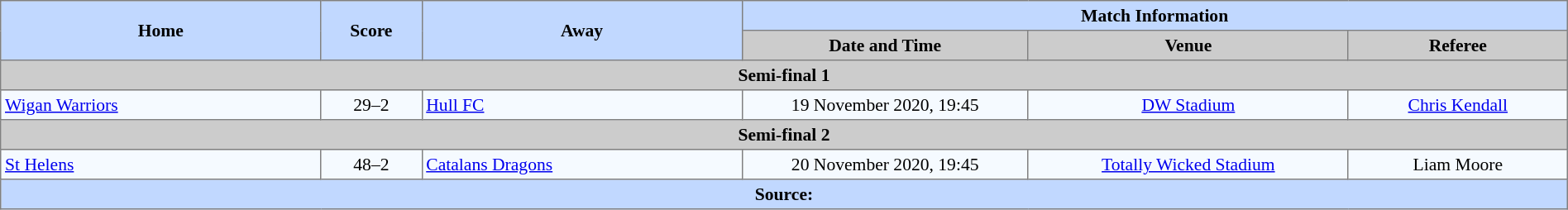<table border=1 style="border-collapse:collapse; font-size:90%; text-align:center;" cellpadding=3 cellspacing=0 width=100%>
<tr bgcolor=#C1D8FF>
<th rowspan=2 width=19%>Home</th>
<th rowspan=2 width=6%>Score</th>
<th rowspan=2 width=19%>Away</th>
<th colspan=3>Match Information</th>
</tr>
<tr bgcolor=#CCCCCC>
<th width=17%>Date and Time</th>
<th width=19%>Venue</th>
<th width=13%>Referee</th>
</tr>
<tr>
<th style="background:#CCCCCC;" align=center colspan=9>Semi-final 1</th>
</tr>
<tr bgcolor=#F5FAFF>
<td align=left> <a href='#'>Wigan Warriors</a></td>
<td>29–2</td>
<td align=left> <a href='#'>Hull FC</a></td>
<td>19 November 2020, 19:45</td>
<td><a href='#'>DW Stadium</a></td>
<td><a href='#'>Chris Kendall</a></td>
</tr>
<tr>
<th style="background:#CCCCCC;" align=center colspan=9>Semi-final 2</th>
</tr>
<tr bgcolor=#F5FAFF>
<td align=left> <a href='#'>St Helens</a></td>
<td>48–2</td>
<td align=left> <a href='#'>Catalans Dragons</a></td>
<td>20 November 2020, 19:45</td>
<td><a href='#'>Totally Wicked Stadium</a></td>
<td>Liam Moore</td>
</tr>
<tr bgcolor=#C1D8FF>
<th colspan=6>Source:</th>
</tr>
</table>
